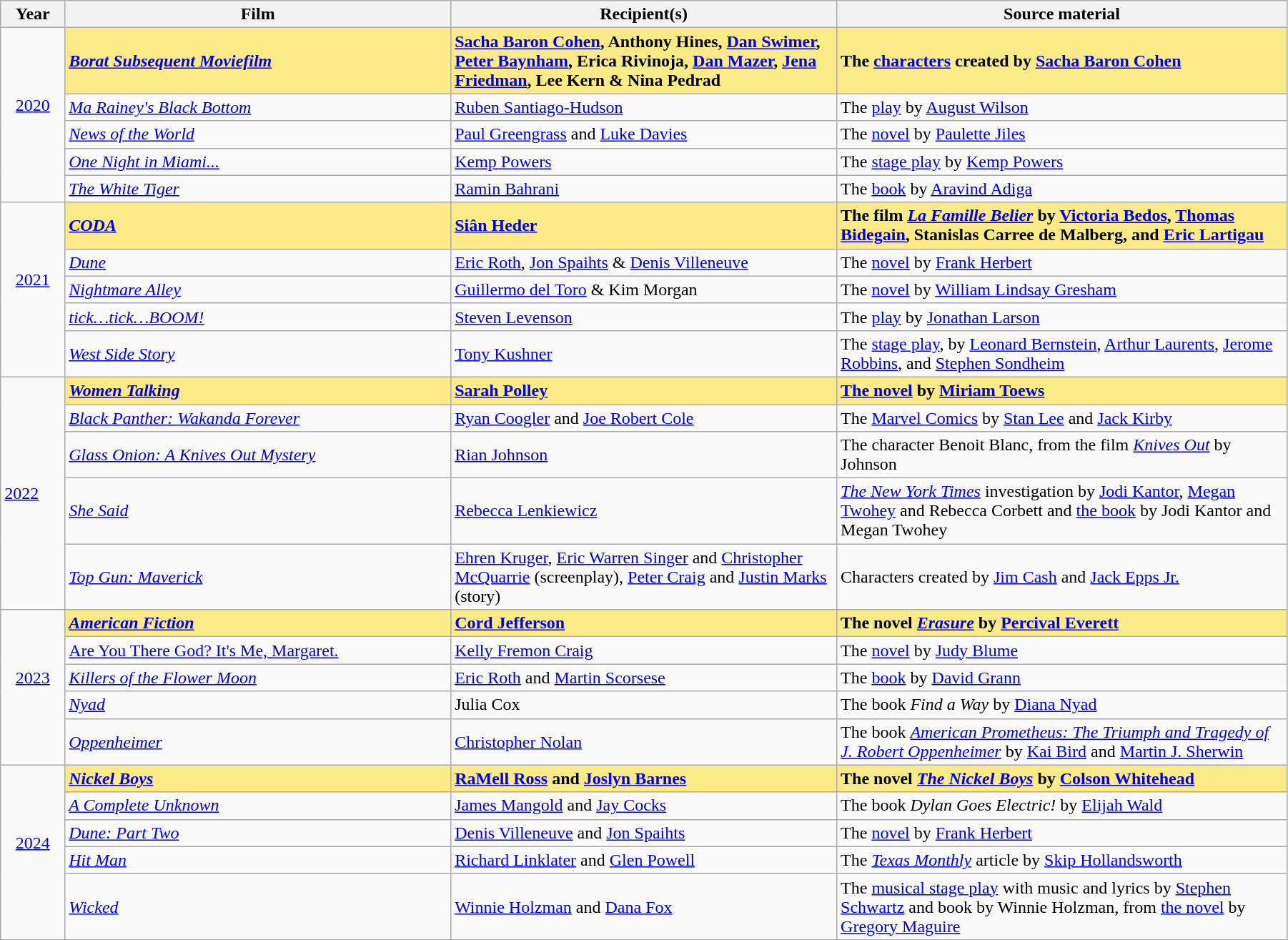<table class="wikitable" width="95%" cellpadding="5">
<tr>
<th width="5%">Year</th>
<th width="30%">Film</th>
<th width="30%">Recipient(s)</th>
<th width="35%">Source material</th>
</tr>
<tr>
<td rowspan="5" style="text-align:center;"><a href='#'>2020</a><br><br></td>
<td style="background:#FAEB86;"><strong><em><a href='#'>Borat Subsequent Moviefilm</a></em></strong></td>
<td style="background:#FAEB86;"><strong><a href='#'>Sacha Baron Cohen</a>, Anthony Hines, <a href='#'>Dan Swimer</a>, <a href='#'>Peter Baynham</a>, Erica Rivinoja, <a href='#'>Dan Mazer</a>, <a href='#'>Jena Friedman</a>, Lee Kern & Nina Pedrad</strong></td>
<td style="background:#FAEB86"><strong>The <a href='#'>characters</a> created by <a href='#'>Sacha Baron Cohen</a></strong></td>
</tr>
<tr>
<td><em><a href='#'>Ma Rainey's Black Bottom</a></em></td>
<td><a href='#'>Ruben Santiago-Hudson</a></td>
<td>The <a href='#'>play</a> by <a href='#'>August Wilson</a></td>
</tr>
<tr>
<td><em><a href='#'>News of the World</a></em></td>
<td><a href='#'>Paul Greengrass</a> and <a href='#'>Luke Davies</a></td>
<td>The <a href='#'>novel</a> by <a href='#'>Paulette Jiles</a></td>
</tr>
<tr>
<td><em><a href='#'>One Night in Miami...</a></em></td>
<td><a href='#'>Kemp Powers</a></td>
<td>The <a href='#'>stage play</a> by <a href='#'>Kemp Powers</a></td>
</tr>
<tr>
<td><em><a href='#'>The White Tiger</a></em></td>
<td><a href='#'>Ramin Bahrani</a></td>
<td>The <a href='#'>book</a> by <a href='#'>Aravind Adiga</a></td>
</tr>
<tr>
<td rowspan="5" style="text-align:center;"><a href='#'>2021</a><br><br></td>
<td style="background:#FAEB86;"><strong><em><a href='#'>CODA</a></em></strong></td>
<td style="background:#FAEB86;"><strong><a href='#'>Siân Heder</a></strong></td>
<td style="background:#FAEB86;"><strong>The film <em><a href='#'>La Famille Belier</a></em> by <a href='#'>Victoria Bedos</a>, <a href='#'>Thomas Bidegain</a>, Stanislas Carree de Malberg, and <a href='#'>Eric Lartigau</a></strong></td>
</tr>
<tr>
<td><em><a href='#'>Dune</a></em></td>
<td><a href='#'>Eric Roth</a>, <a href='#'>Jon Spaihts</a> & <a href='#'>Denis Villeneuve</a></td>
<td>The <a href='#'>novel</a> by <a href='#'>Frank Herbert</a></td>
</tr>
<tr>
<td><em><a href='#'>Nightmare Alley</a></em></td>
<td><a href='#'>Guillermo del Toro</a> & Kim Morgan</td>
<td>The <a href='#'>novel</a> by <a href='#'>William Lindsay Gresham</a></td>
</tr>
<tr>
<td><em><a href='#'>tick…tick…BOOM!</a></em></td>
<td><a href='#'>Steven Levenson</a></td>
<td>The <a href='#'>play</a> by <a href='#'>Jonathan Larson</a></td>
</tr>
<tr>
<td><em><a href='#'>West Side Story</a></em></td>
<td><a href='#'>Tony Kushner</a></td>
<td>The <a href='#'>stage play</a>, by <a href='#'>Leonard Bernstein</a>, <a href='#'>Arthur Laurents</a>, <a href='#'>Jerome Robbins</a>, and <a href='#'>Stephen Sondheim</a></td>
</tr>
<tr>
<td rowspan="5"><a href='#'>2022</a><br></td>
<td style="background:#FAEB86;"><strong><em><a href='#'>Women Talking</a></em></strong></td>
<td style="background:#FAEB86;"><strong><a href='#'>Sarah Polley</a></strong></td>
<td style="background:#FAEB86;"><strong><a href='#'>The novel</a> by <a href='#'>Miriam Toews</a></strong></td>
</tr>
<tr>
<td><em><a href='#'>Black Panther: Wakanda Forever</a></em></td>
<td><a href='#'>Ryan Coogler</a> and <a href='#'>Joe Robert Cole</a></td>
<td>The <a href='#'>Marvel Comics</a> by <a href='#'>Stan Lee</a> and <a href='#'>Jack Kirby</a></td>
</tr>
<tr>
<td><em><a href='#'>Glass Onion: A Knives Out Mystery</a></em></td>
<td><a href='#'>Rian Johnson</a></td>
<td>The character Benoit Blanc, from the film <em><a href='#'>Knives Out</a></em> by Johnson</td>
</tr>
<tr>
<td><em><a href='#'>She Said</a></em></td>
<td><a href='#'>Rebecca Lenkiewicz</a></td>
<td><em><a href='#'>The New York Times</a></em> investigation by <a href='#'>Jodi Kantor</a>, <a href='#'>Megan Twohey</a> and Rebecca Corbett and <a href='#'>the book</a> by Jodi Kantor and Megan Twohey</td>
</tr>
<tr>
<td><em><a href='#'>Top Gun: Maverick</a></em></td>
<td><a href='#'>Ehren Kruger</a>, <a href='#'>Eric Warren Singer</a> and <a href='#'>Christopher McQuarrie</a> (screenplay), <a href='#'>Peter Craig</a> and <a href='#'>Justin Marks</a> (story)</td>
<td>Characters created by <a href='#'>Jim Cash</a> and <a href='#'>Jack Epps Jr.</a></td>
</tr>
<tr>
<td rowspan="5" style="text-align:center;"><a href='#'>2023</a><br><br></td>
<td style="background:#FAEB86;"><strong><em><a href='#'>American Fiction</a></em></strong></td>
<td style="background:#FAEB86;"><strong><a href='#'>Cord Jefferson</a></strong></td>
<td style="background:#FAEB86;"><strong>The novel <em><a href='#'>Erasure</a></em> by <a href='#'>Percival Everett</a></strong></td>
</tr>
<tr>
<td><em><a href='#'></em>Are You There God? It's Me, Margaret.<em></a></em></td>
<td><a href='#'>Kelly Fremon Craig</a></td>
<td>The <a href='#'>novel</a> by <a href='#'>Judy Blume</a></td>
</tr>
<tr>
<td><em><a href='#'>Killers of the Flower Moon</a></em></td>
<td><a href='#'>Eric Roth</a> and <a href='#'>Martin Scorsese</a></td>
<td>The <a href='#'>book</a> by <a href='#'>David Grann</a></td>
</tr>
<tr>
<td><em><a href='#'>Nyad</a></em></td>
<td>Julia Cox</td>
<td>The book <em>Find a Way</em> by <a href='#'>Diana Nyad</a></td>
</tr>
<tr>
<td><em><a href='#'>Oppenheimer</a></em></td>
<td><a href='#'>Christopher Nolan</a></td>
<td>The book <em><a href='#'>American Prometheus: The Triumph and Tragedy of J. Robert Oppenheimer</a></em> by <a href='#'>Kai Bird</a> and <a href='#'>Martin J. Sherwin</a></td>
</tr>
<tr>
<td rowspan="5" style="text-align:center;"><a href='#'>2024</a><br><br></td>
<td style="background:#FAEB86;"><strong><em><a href='#'>Nickel Boys</a></em></strong></td>
<td style="background:#FAEB86;"><strong><a href='#'>RaMell Ross</a> and <a href='#'>Joslyn Barnes</a></strong></td>
<td style="background:#FAEB86;"><strong>The novel <em><a href='#'>The Nickel Boys</a></em> by <a href='#'>Colson Whitehead</a></strong></td>
</tr>
<tr>
<td><em><a href='#'>A Complete Unknown</a></em></td>
<td><a href='#'>James Mangold</a> and <a href='#'>Jay Cocks</a></td>
<td>The book <em>Dylan Goes Electric!</em> by <a href='#'>Elijah Wald</a></td>
</tr>
<tr>
<td><em><a href='#'>Dune: Part Two</a></em></td>
<td><a href='#'>Denis Villeneuve</a> and <a href='#'>Jon Spaihts</a></td>
<td>The <a href='#'>novel</a> by <a href='#'>Frank Herbert</a></td>
</tr>
<tr>
<td><em><a href='#'>Hit Man</a></em></td>
<td><a href='#'>Richard Linklater</a> and <a href='#'>Glen Powell</a></td>
<td>The <em><a href='#'>Texas Monthly</a></em> article by <a href='#'>Skip Hollandsworth</a></td>
</tr>
<tr>
<td><em><a href='#'>Wicked</a></em></td>
<td><a href='#'>Winnie Holzman</a> and <a href='#'>Dana Fox</a></td>
<td>The <a href='#'>musical stage play</a> with music and lyrics by <a href='#'>Stephen Schwartz</a> and book by Winnie Holzman, from <a href='#'>the novel</a> by <a href='#'>Gregory Maguire</a></td>
</tr>
<tr>
</tr>
</table>
